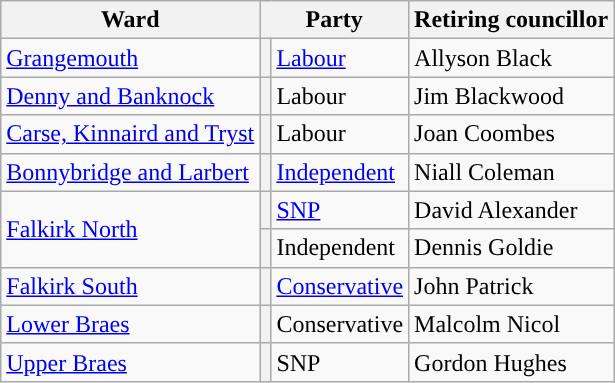<table class="wikitable sortable">
<tr>
<th>Ward</th>
<th colspan="2">Party</th>
<th>Retiring councillor</th>
</tr>
<tr>
<td><a href='#'>Grangemouth</a></td>
<th style="background-color: "></th>
<td><a href='#'>Labour</a></td>
<td>Allyson Black</td>
</tr>
<tr>
<td><a href='#'>Denny and Banknock</a></td>
<th style="background-color: "></th>
<td>Labour</td>
<td>Jim Blackwood</td>
</tr>
<tr>
<td><a href='#'>Carse, Kinnaird and Tryst</a></td>
<th style="background-color: "></th>
<td>Labour</td>
<td>Joan Coombes</td>
</tr>
<tr>
<td><a href='#'>Bonnybridge and Larbert</a></td>
<th style="background-color: "></th>
<td><a href='#'>Independent</a></td>
<td>Niall Coleman</td>
</tr>
<tr>
<td rowspan="2"><a href='#'>Falkirk North</a></td>
<th style="background-color: "></th>
<td><a href='#'>SNP</a></td>
<td>David Alexander</td>
</tr>
<tr>
<th style="background-color: "></th>
<td>Independent</td>
<td>Dennis Goldie</td>
</tr>
<tr>
<td><a href='#'>Falkirk South</a></td>
<th style="background-color: "></th>
<td><a href='#'>Conservative</a></td>
<td>John Patrick</td>
</tr>
<tr>
<td><a href='#'>Lower Braes</a></td>
<th style="background-color: "></th>
<td>Conservative</td>
<td>Malcolm Nicol</td>
</tr>
<tr>
<td><a href='#'>Upper Braes</a></td>
<th style="background-color: "></th>
<td>SNP</td>
<td>Gordon Hughes</td>
</tr>
</table>
